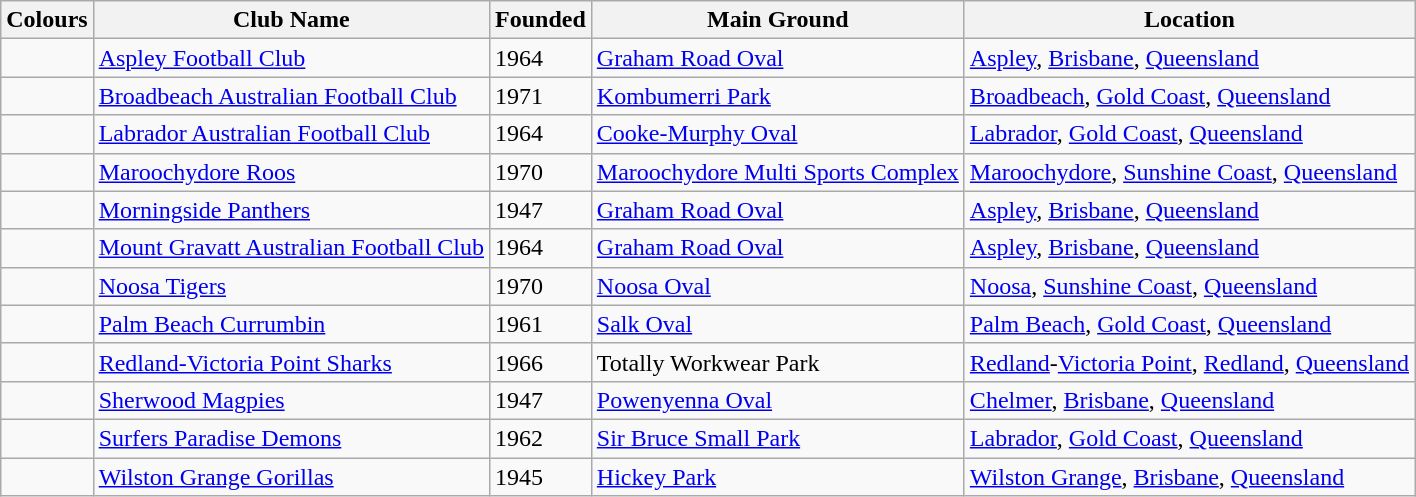<table class="wikitable sortable">
<tr>
<th>Colours</th>
<th>Club Name</th>
<th>Founded</th>
<th>Main Ground</th>
<th>Location</th>
</tr>
<tr>
<td></td>
<td><a href='#'>Aspley Football Club</a></td>
<td>1964</td>
<td><a href='#'>Graham Road Oval</a></td>
<td><a href='#'>Aspley</a>, <a href='#'>Brisbane</a>, <a href='#'>Queensland</a></td>
</tr>
<tr>
<td></td>
<td><a href='#'>Broadbeach Australian Football Club</a></td>
<td>1971</td>
<td><a href='#'>Kombumerri Park</a></td>
<td><a href='#'>Broadbeach</a>, <a href='#'>Gold Coast</a>, <a href='#'>Queensland</a></td>
</tr>
<tr>
<td></td>
<td><a href='#'>Labrador Australian Football Club</a></td>
<td>1964</td>
<td><a href='#'>Cooke-Murphy Oval</a></td>
<td><a href='#'>Labrador</a>, <a href='#'>Gold Coast</a>, <a href='#'>Queensland</a></td>
</tr>
<tr>
<td></td>
<td><a href='#'>Maroochydore Roos</a></td>
<td>1970</td>
<td><a href='#'>Maroochydore Multi Sports Complex</a></td>
<td><a href='#'>Maroochydore</a>, <a href='#'>Sunshine Coast</a>, <a href='#'>Queensland</a></td>
</tr>
<tr>
<td></td>
<td><a href='#'>Morningside Panthers</a></td>
<td>1947</td>
<td><a href='#'>Graham Road Oval</a></td>
<td><a href='#'>Aspley</a>, <a href='#'>Brisbane</a>, <a href='#'>Queensland</a></td>
</tr>
<tr>
<td></td>
<td><a href='#'>Mount Gravatt Australian Football Club</a></td>
<td>1964</td>
<td><a href='#'>Graham Road Oval</a></td>
<td><a href='#'>Aspley</a>, <a href='#'>Brisbane</a>, <a href='#'>Queensland</a></td>
</tr>
<tr>
<td></td>
<td><a href='#'>Noosa Tigers</a></td>
<td>1970</td>
<td><a href='#'>Noosa Oval</a></td>
<td><a href='#'>Noosa</a>, <a href='#'>Sunshine Coast</a>, <a href='#'>Queensland</a></td>
</tr>
<tr>
<td></td>
<td><a href='#'>Palm Beach Currumbin</a></td>
<td>1961</td>
<td><a href='#'>Salk Oval</a></td>
<td><a href='#'>Palm Beach</a>, <a href='#'>Gold Coast</a>, <a href='#'>Queensland</a></td>
</tr>
<tr>
<td></td>
<td><a href='#'>Redland-Victoria Point Sharks</a></td>
<td>1966</td>
<td>Totally Workwear Park</td>
<td><a href='#'>Redland</a>-<a href='#'>Victoria Point</a>, <a href='#'>Redland</a>, <a href='#'>Queensland</a></td>
</tr>
<tr>
<td></td>
<td><a href='#'>Sherwood Magpies</a></td>
<td>1947</td>
<td><a href='#'>Powenyenna Oval</a></td>
<td><a href='#'>Chelmer</a>, <a href='#'>Brisbane</a>, <a href='#'>Queensland</a></td>
</tr>
<tr>
<td></td>
<td><a href='#'>Surfers Paradise Demons</a></td>
<td>1962</td>
<td><a href='#'>Sir Bruce Small Park</a></td>
<td><a href='#'>Labrador</a>, <a href='#'>Gold Coast</a>, <a href='#'>Queensland</a></td>
</tr>
<tr>
<td></td>
<td><a href='#'>Wilston Grange Gorillas</a></td>
<td>1945</td>
<td><a href='#'>Hickey Park</a></td>
<td><a href='#'>Wilston Grange</a>, <a href='#'>Brisbane</a>, <a href='#'>Queensland</a></td>
</tr>
</table>
